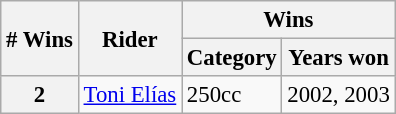<table class="wikitable" style="font-size: 95%;">
<tr>
<th rowspan=2># Wins</th>
<th rowspan=2>Rider</th>
<th colspan=2>Wins</th>
</tr>
<tr>
<th>Category</th>
<th>Years won</th>
</tr>
<tr>
<th>2</th>
<td> <a href='#'>Toni Elías</a></td>
<td>250cc</td>
<td>2002, 2003</td>
</tr>
</table>
